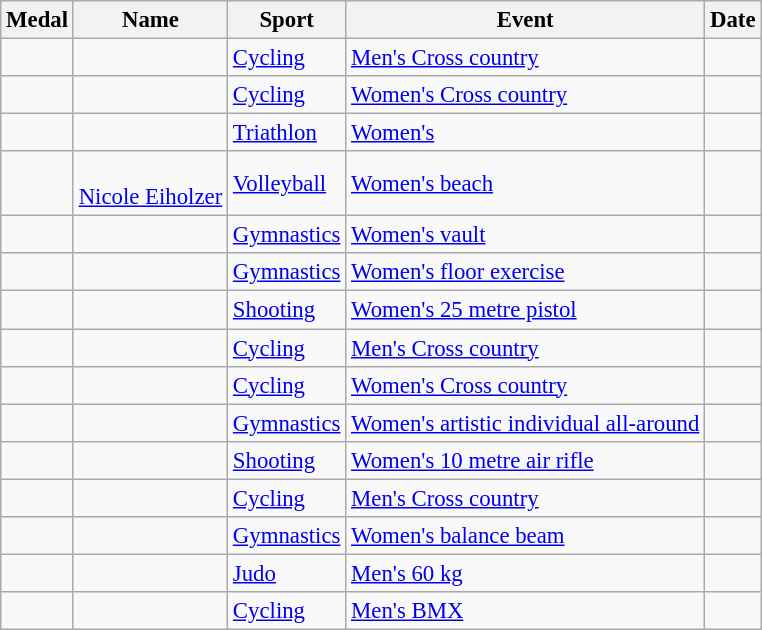<table class="wikitable sortable" style="font-size: 95%;">
<tr>
<th>Medal</th>
<th>Name</th>
<th>Sport</th>
<th>Event</th>
<th>Date</th>
</tr>
<tr>
<td></td>
<td></td>
<td><a href='#'>Cycling</a></td>
<td><a href='#'>Men's Cross country</a></td>
<td></td>
</tr>
<tr>
<td></td>
<td></td>
<td><a href='#'>Cycling</a></td>
<td><a href='#'>Women's Cross country</a></td>
<td></td>
</tr>
<tr>
<td></td>
<td></td>
<td><a href='#'>Triathlon</a></td>
<td><a href='#'>Women's</a></td>
<td></td>
</tr>
<tr>
<td></td>
<td><br><a href='#'>Nicole Eiholzer</a></td>
<td><a href='#'>Volleyball</a></td>
<td><a href='#'>Women's beach</a></td>
<td></td>
</tr>
<tr>
<td></td>
<td></td>
<td><a href='#'>Gymnastics</a></td>
<td><a href='#'>Women's vault</a></td>
<td></td>
</tr>
<tr>
<td></td>
<td></td>
<td><a href='#'>Gymnastics</a></td>
<td><a href='#'>Women's floor exercise</a></td>
<td></td>
</tr>
<tr>
<td></td>
<td></td>
<td><a href='#'>Shooting</a></td>
<td><a href='#'>Women's 25 metre pistol</a></td>
<td></td>
</tr>
<tr>
<td></td>
<td></td>
<td><a href='#'>Cycling</a></td>
<td><a href='#'>Men's Cross country</a></td>
<td></td>
</tr>
<tr>
<td></td>
<td></td>
<td><a href='#'>Cycling</a></td>
<td><a href='#'>Women's Cross country</a></td>
<td></td>
</tr>
<tr>
<td></td>
<td></td>
<td><a href='#'>Gymnastics</a></td>
<td><a href='#'>Women's artistic individual all-around</a></td>
<td></td>
</tr>
<tr>
<td></td>
<td></td>
<td><a href='#'>Shooting</a></td>
<td><a href='#'>Women's 10 metre air rifle</a></td>
<td></td>
</tr>
<tr>
<td></td>
<td></td>
<td><a href='#'>Cycling</a></td>
<td><a href='#'>Men's Cross country</a></td>
<td></td>
</tr>
<tr>
<td></td>
<td></td>
<td><a href='#'>Gymnastics</a></td>
<td><a href='#'>Women's balance beam</a></td>
<td></td>
</tr>
<tr>
<td></td>
<td></td>
<td><a href='#'>Judo</a></td>
<td><a href='#'>Men's 60 kg</a></td>
<td></td>
</tr>
<tr>
<td></td>
<td></td>
<td><a href='#'>Cycling</a></td>
<td><a href='#'>Men's BMX</a></td>
<td></td>
</tr>
</table>
